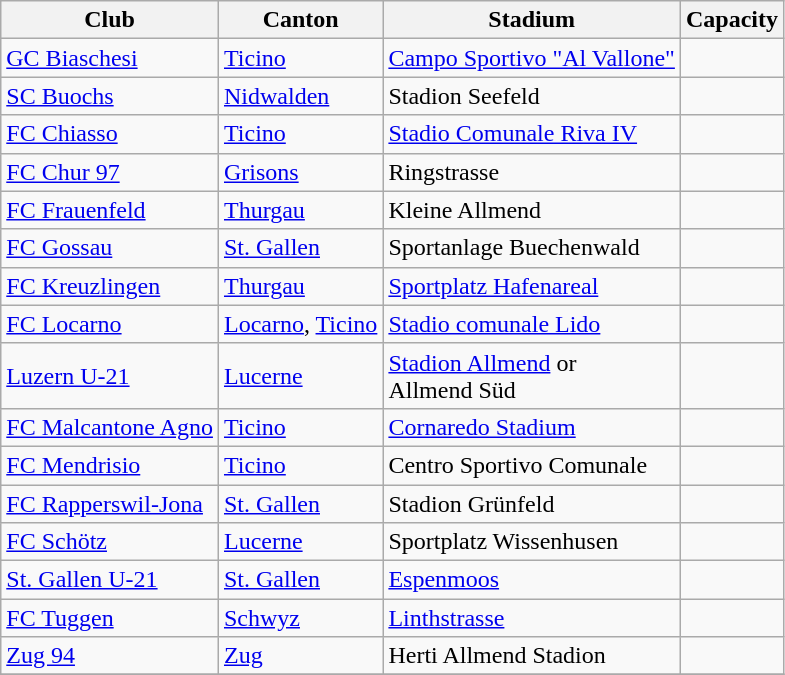<table class="wikitable">
<tr>
<th>Club</th>
<th>Canton</th>
<th>Stadium</th>
<th>Capacity</th>
</tr>
<tr>
<td><a href='#'>GC Biaschesi</a></td>
<td><a href='#'>Ticino</a></td>
<td><a href='#'>Campo Sportivo "Al Vallone"</a></td>
<td></td>
</tr>
<tr>
<td><a href='#'>SC Buochs</a></td>
<td><a href='#'>Nidwalden</a></td>
<td>Stadion Seefeld</td>
<td></td>
</tr>
<tr>
<td><a href='#'>FC Chiasso</a></td>
<td><a href='#'>Ticino</a></td>
<td><a href='#'>Stadio Comunale Riva IV</a></td>
<td></td>
</tr>
<tr>
<td><a href='#'>FC Chur 97</a></td>
<td><a href='#'>Grisons</a></td>
<td>Ringstrasse</td>
<td></td>
</tr>
<tr>
<td><a href='#'>FC Frauenfeld</a></td>
<td><a href='#'>Thurgau</a></td>
<td>Kleine Allmend</td>
<td></td>
</tr>
<tr>
<td><a href='#'>FC Gossau</a></td>
<td><a href='#'>St. Gallen</a></td>
<td>Sportanlage Buechenwald</td>
<td></td>
</tr>
<tr>
<td><a href='#'>FC Kreuzlingen</a></td>
<td><a href='#'>Thurgau</a></td>
<td><a href='#'>Sportplatz Hafenareal</a></td>
<td></td>
</tr>
<tr>
<td><a href='#'>FC Locarno</a></td>
<td><a href='#'>Locarno</a>, <a href='#'>Ticino</a></td>
<td><a href='#'>Stadio comunale Lido</a></td>
<td></td>
</tr>
<tr>
<td><a href='#'>Luzern U-21</a></td>
<td><a href='#'>Lucerne</a></td>
<td><a href='#'>Stadion Allmend</a> or<br>Allmend Süd</td>
<td><br></td>
</tr>
<tr>
<td><a href='#'>FC Malcantone Agno</a></td>
<td><a href='#'>Ticino</a></td>
<td><a href='#'>Cornaredo Stadium</a></td>
<td></td>
</tr>
<tr>
<td><a href='#'>FC Mendrisio</a></td>
<td><a href='#'>Ticino</a></td>
<td>Centro Sportivo Comunale</td>
<td></td>
</tr>
<tr>
<td><a href='#'>FC Rapperswil-Jona</a></td>
<td><a href='#'>St. Gallen</a></td>
<td>Stadion Grünfeld</td>
<td></td>
</tr>
<tr>
<td><a href='#'>FC Schötz</a></td>
<td><a href='#'>Lucerne</a></td>
<td>Sportplatz Wissenhusen</td>
<td></td>
</tr>
<tr>
<td><a href='#'>St. Gallen U-21</a></td>
<td><a href='#'>St. Gallen</a></td>
<td><a href='#'>Espenmoos</a></td>
<td></td>
</tr>
<tr>
<td><a href='#'>FC Tuggen</a></td>
<td><a href='#'>Schwyz</a></td>
<td><a href='#'>Linthstrasse</a></td>
<td></td>
</tr>
<tr>
<td><a href='#'>Zug 94</a></td>
<td><a href='#'>Zug</a></td>
<td>Herti Allmend Stadion</td>
<td></td>
</tr>
<tr>
</tr>
</table>
